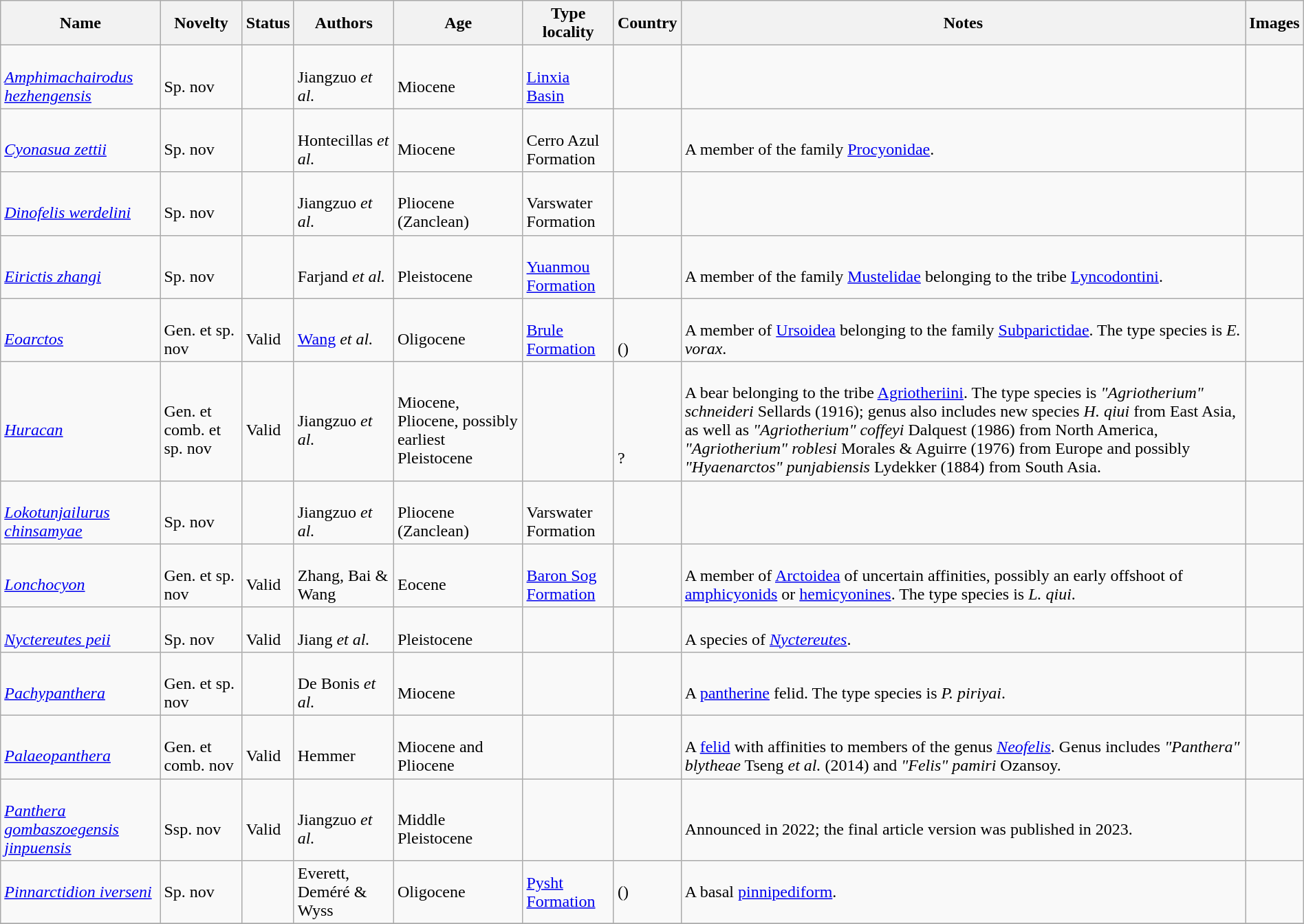<table class="wikitable sortable" align="center" width="100%">
<tr>
<th>Name</th>
<th>Novelty</th>
<th>Status</th>
<th>Authors</th>
<th>Age</th>
<th>Type locality</th>
<th>Country</th>
<th>Notes</th>
<th>Images</th>
</tr>
<tr>
<td><br><em><a href='#'>Amphimachairodus hezhengensis</a></em></td>
<td><br>Sp. nov</td>
<td></td>
<td><br>Jiangzuo <em>et al.</em></td>
<td><br>Miocene</td>
<td><br><a href='#'>Linxia Basin</a></td>
<td><br></td>
<td></td>
<td></td>
</tr>
<tr>
<td><br><em><a href='#'>Cyonasua zettii</a></em></td>
<td><br>Sp. nov</td>
<td></td>
<td><br>Hontecillas <em>et al.</em></td>
<td><br>Miocene</td>
<td><br>Cerro Azul Formation</td>
<td><br></td>
<td><br>A member of the family <a href='#'>Procyonidae</a>.</td>
<td></td>
</tr>
<tr>
<td><br><em><a href='#'>Dinofelis werdelini</a></em></td>
<td><br>Sp. nov</td>
<td></td>
<td><br>Jiangzuo <em>et al.</em></td>
<td><br>Pliocene (Zanclean)</td>
<td><br>Varswater Formation</td>
<td><br></td>
<td></td>
<td></td>
</tr>
<tr>
<td><br><em><a href='#'>Eirictis zhangi</a></em></td>
<td><br>Sp. nov</td>
<td></td>
<td><br>Farjand <em>et al.</em></td>
<td><br>Pleistocene</td>
<td><br><a href='#'>Yuanmou Formation</a></td>
<td><br></td>
<td><br>A member of the family <a href='#'>Mustelidae</a> belonging to the tribe <a href='#'>Lyncodontini</a>.</td>
<td></td>
</tr>
<tr>
<td><br><em><a href='#'>Eoarctos</a></em></td>
<td><br>Gen. et sp. nov</td>
<td><br>Valid</td>
<td><br><a href='#'>Wang</a> <em>et al.</em></td>
<td><br>Oligocene</td>
<td><br><a href='#'>Brule Formation</a></td>
<td><br><br>()</td>
<td><br>A member of <a href='#'>Ursoidea</a> belonging to the family <a href='#'>Subparictidae</a>. The type species is <em>E. vorax</em>.</td>
<td></td>
</tr>
<tr>
<td><br><em><a href='#'>Huracan</a></em></td>
<td><br>Gen. et comb. et sp. nov</td>
<td><br>Valid</td>
<td><br>Jiangzuo <em>et al.</em></td>
<td><br>Miocene, Pliocene, possibly earliest Pleistocene</td>
<td></td>
<td><br><br>
<br>
<br>
?</td>
<td><br>A bear belonging to the tribe <a href='#'>Agriotheriini</a>. The type species is <em>"Agriotherium" schneideri</em> Sellards (1916); genus also includes new species <em>H. qiui</em> from East Asia, as well as <em>"Agriotherium" coffeyi</em> Dalquest (1986) from North America, <em>"Agriotherium" roblesi</em> Morales & Aguirre (1976) from Europe and possibly <em>"Hyaenarctos" punjabiensis</em> Lydekker (1884) from South Asia.</td>
<td></td>
</tr>
<tr>
<td><br><em><a href='#'>Lokotunjailurus chinsamyae</a></em></td>
<td><br>Sp. nov</td>
<td></td>
<td><br>Jiangzuo <em>et al.</em></td>
<td><br>Pliocene (Zanclean)</td>
<td><br>Varswater Formation</td>
<td><br></td>
<td></td>
<td></td>
</tr>
<tr>
<td><br><em><a href='#'>Lonchocyon</a></em></td>
<td><br>Gen. et sp. nov</td>
<td><br>Valid</td>
<td><br>Zhang, Bai & Wang</td>
<td><br>Eocene</td>
<td><br><a href='#'>Baron Sog Formation</a></td>
<td><br></td>
<td><br>A member of <a href='#'>Arctoidea</a> of uncertain affinities, possibly an early offshoot of <a href='#'>amphicyonids</a> or <a href='#'>hemicyonines</a>. The type species is <em>L. qiui</em>.</td>
<td></td>
</tr>
<tr>
<td><br><em><a href='#'>Nyctereutes peii</a></em></td>
<td><br>Sp. nov</td>
<td><br>Valid</td>
<td><br>Jiang <em>et al.</em></td>
<td><br>Pleistocene</td>
<td></td>
<td><br></td>
<td><br>A species of <em><a href='#'>Nyctereutes</a></em>.</td>
<td></td>
</tr>
<tr>
<td><br><em><a href='#'>Pachypanthera</a></em></td>
<td><br>Gen. et sp. nov</td>
<td></td>
<td><br>De Bonis <em>et al.</em></td>
<td><br>Miocene</td>
<td></td>
<td><br></td>
<td><br>A <a href='#'>pantherine</a> felid. The type species is <em>P. piriyai</em>.</td>
<td></td>
</tr>
<tr>
<td><br><em><a href='#'>Palaeopanthera</a></em></td>
<td><br>Gen. et comb. nov</td>
<td><br>Valid</td>
<td><br>Hemmer</td>
<td><br>Miocene and Pliocene</td>
<td></td>
<td><br><br>
</td>
<td><br>A <a href='#'>felid</a> with affinities to members of the genus <em><a href='#'>Neofelis</a></em>. Genus includes <em>"Panthera" blytheae</em> Tseng <em>et al.</em> (2014) and <em>"Felis" pamiri</em> Ozansoy.</td>
<td></td>
</tr>
<tr>
<td><br><em><a href='#'>Panthera gombaszoegensis jinpuensis</a></em></td>
<td><br>Ssp. nov</td>
<td><br>Valid</td>
<td><br>Jiangzuo <em>et al.</em></td>
<td><br>Middle Pleistocene</td>
<td></td>
<td><br></td>
<td><br>Announced in 2022; the final article version was published in 2023.</td>
<td></td>
</tr>
<tr>
<td><a href='#'><em>Pinnarctidion iverseni</em></a></td>
<td>Sp. nov</td>
<td></td>
<td>Everett, Deméré & Wyss</td>
<td>Oligocene</td>
<td><a href='#'>Pysht Formation</a></td>
<td> ()</td>
<td>A basal <a href='#'>pinnipediform</a>.</td>
<td></td>
</tr>
<tr>
</tr>
</table>
